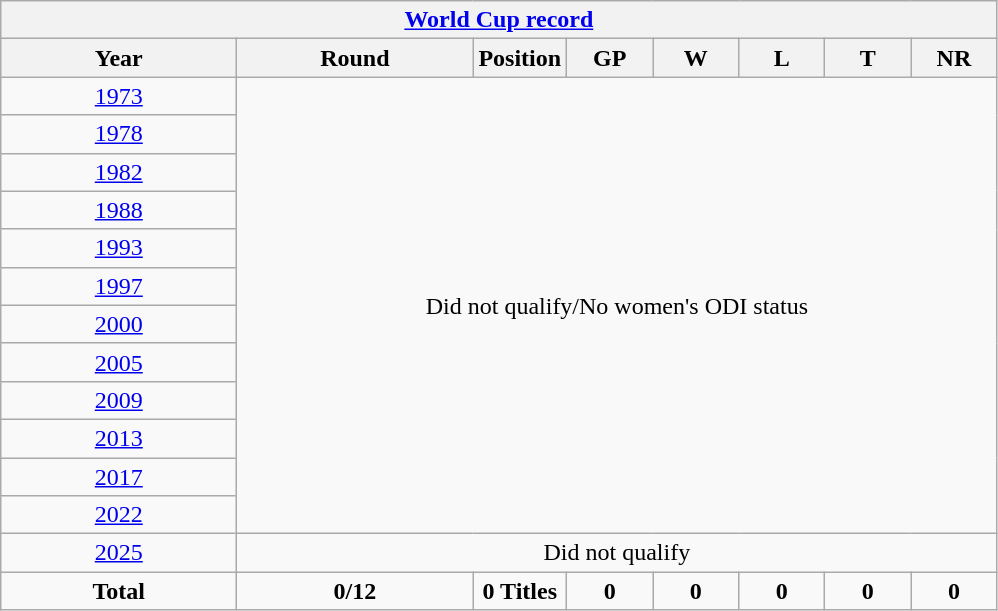<table class="wikitable" style="text-align: center;">
<tr>
<th colspan=8><a href='#'>World Cup record</a></th>
</tr>
<tr>
<th width=150>Year</th>
<th width=150>Round</th>
<th width=50>Position</th>
<th width=50>GP</th>
<th width=50>W</th>
<th width=50>L</th>
<th width=50>T</th>
<th width=50>NR</th>
</tr>
<tr>
<td> <a href='#'>1973</a></td>
<td colspan=7  rowspan=12>Did not qualify/No women's ODI status</td>
</tr>
<tr>
<td> <a href='#'>1978</a></td>
</tr>
<tr>
<td> <a href='#'>1982</a></td>
</tr>
<tr>
<td> <a href='#'>1988</a></td>
</tr>
<tr>
<td> <a href='#'>1993</a></td>
</tr>
<tr>
<td> <a href='#'>1997</a></td>
</tr>
<tr>
<td> <a href='#'>2000</a></td>
</tr>
<tr>
<td> <a href='#'>2005</a></td>
</tr>
<tr>
<td> <a href='#'>2009</a></td>
</tr>
<tr>
<td> <a href='#'>2013</a></td>
</tr>
<tr>
<td> <a href='#'>2017</a></td>
</tr>
<tr>
<td> <a href='#'>2022</a></td>
</tr>
<tr>
<td> <a href='#'>2025</a></td>
<td colspan=8>Did not qualify</td>
</tr>
<tr>
<td><strong>Total</strong></td>
<td><strong>0/12</strong></td>
<td><strong>0 Titles</strong></td>
<td><strong>0</strong></td>
<td><strong>0</strong></td>
<td><strong>0</strong></td>
<td><strong>0</strong></td>
<td><strong>0</strong></td>
</tr>
</table>
